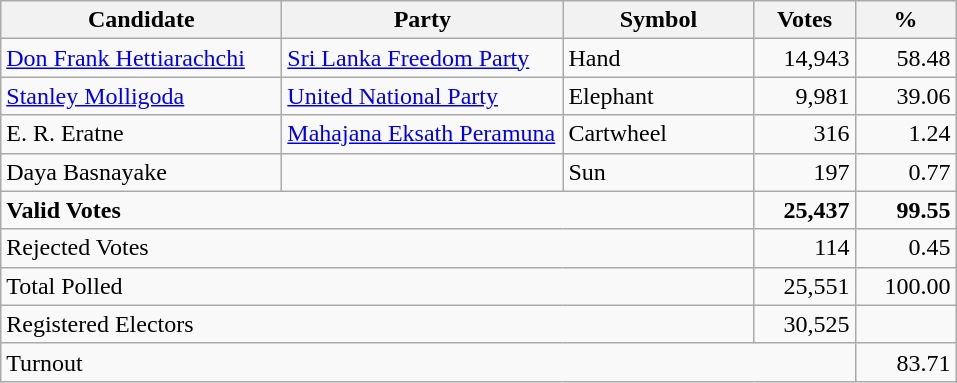<table class="wikitable" border="1" style="text-align:right;">
<tr>
<th align=left width="180">Candidate</th>
<th align=left width="180">Party</th>
<th align=left width="120">Symbol</th>
<th align=left width="60">Votes</th>
<th align=left width="60">%</th>
</tr>
<tr>
<td align=left><a href='#'>Don Frank Hettiarachchi</a></td>
<td align=left><a href='#'>Sri Lanka Freedom Party</a></td>
<td align=left>Hand</td>
<td>14,943</td>
<td>58.48</td>
</tr>
<tr>
<td align=left><a href='#'>Stanley Molligoda</a></td>
<td align=left><a href='#'>United National Party</a></td>
<td align=left>Elephant</td>
<td>9,981</td>
<td>39.06</td>
</tr>
<tr>
<td align=left>E. R. Eratne</td>
<td align=left><a href='#'>Mahajana Eksath Peramuna</a></td>
<td align=left>Cartwheel</td>
<td>316</td>
<td>1.24</td>
</tr>
<tr>
<td align=left>Daya Basnayake</td>
<td align=left></td>
<td align=left>Sun</td>
<td>197</td>
<td>0.77</td>
</tr>
<tr>
<td align=left colspan=3><strong>Valid Votes</strong></td>
<td><strong>25,437</strong></td>
<td><strong>99.55</strong></td>
</tr>
<tr>
<td align=left colspan=3>Rejected Votes</td>
<td>114</td>
<td>0.45</td>
</tr>
<tr>
<td align=left colspan=3>Total Polled</td>
<td>25,551</td>
<td>100.00</td>
</tr>
<tr>
<td align=left colspan=3>Registered Electors</td>
<td>30,525</td>
<td></td>
</tr>
<tr>
<td align=left colspan=4>Turnout</td>
<td>83.71</td>
</tr>
</table>
